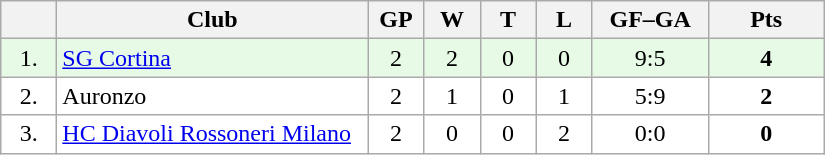<table class="wikitable">
<tr>
<th width="30"></th>
<th width="200">Club</th>
<th width="30">GP</th>
<th width="30">W</th>
<th width="30">T</th>
<th width="30">L</th>
<th width="70">GF–GA</th>
<th width="70">Pts</th>
</tr>
<tr bgcolor="#e6fae6" align="center">
<td>1.</td>
<td align="left"><a href='#'>SG Cortina</a></td>
<td>2</td>
<td>2</td>
<td>0</td>
<td>0</td>
<td>9:5</td>
<td><strong>4</strong></td>
</tr>
<tr bgcolor="#FFFFFF" align="center">
<td>2.</td>
<td align="left">Auronzo</td>
<td>2</td>
<td>1</td>
<td>0</td>
<td>1</td>
<td>5:9</td>
<td><strong>2</strong></td>
</tr>
<tr bgcolor="#FFFFFF" align="center">
<td>3.</td>
<td align="left"><a href='#'>HC Diavoli Rossoneri Milano</a></td>
<td>2</td>
<td>0</td>
<td>0</td>
<td>2</td>
<td>0:0</td>
<td><strong>0</strong></td>
</tr>
</table>
